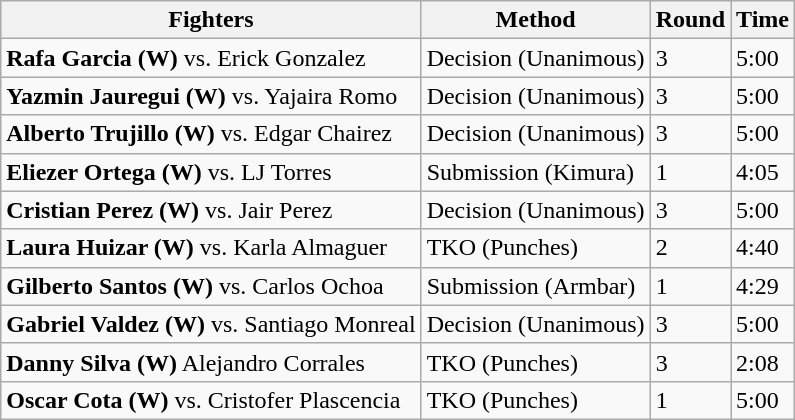<table class="wikitable">
<tr>
<th>Fighters</th>
<th>Method</th>
<th>Round</th>
<th>Time</th>
</tr>
<tr>
<td><strong>Rafa Garcia (W)</strong> vs. Erick Gonzalez</td>
<td>Decision (Unanimous)</td>
<td>3</td>
<td>5:00</td>
</tr>
<tr>
<td><strong>Yazmin Jauregui (W)</strong> vs. Yajaira Romo</td>
<td>Decision (Unanimous)</td>
<td>3</td>
<td>5:00</td>
</tr>
<tr>
<td><strong>Alberto Trujillo (W)</strong> vs. Edgar Chairez</td>
<td>Decision (Unanimous)</td>
<td>3</td>
<td>5:00</td>
</tr>
<tr>
<td><strong>Eliezer Ortega (W)</strong> vs. LJ Torres</td>
<td>Submission (Kimura)</td>
<td>1</td>
<td>4:05</td>
</tr>
<tr>
<td><strong>Cristian Perez (W)</strong> vs. Jair Perez</td>
<td>Decision (Unanimous)</td>
<td>3</td>
<td>5:00</td>
</tr>
<tr>
<td><strong>Laura Huizar (W)</strong> vs. Karla Almaguer</td>
<td>TKO (Punches)</td>
<td>2</td>
<td>4:40</td>
</tr>
<tr>
<td><strong>Gilberto Santos (W)</strong> vs. Carlos Ochoa</td>
<td>Submission (Armbar)</td>
<td>1</td>
<td>4:29</td>
</tr>
<tr>
<td><strong>Gabriel Valdez (W)</strong> vs. Santiago Monreal</td>
<td>Decision (Unanimous)</td>
<td>3</td>
<td>5:00</td>
</tr>
<tr>
<td><strong>Danny Silva (W)</strong> Alejandro Corrales</td>
<td>TKO (Punches)</td>
<td>3</td>
<td>2:08</td>
</tr>
<tr>
<td><strong>Oscar Cota (W)</strong> vs. Cristofer Plascencia</td>
<td>TKO (Punches)</td>
<td>1</td>
<td>5:00</td>
</tr>
</table>
